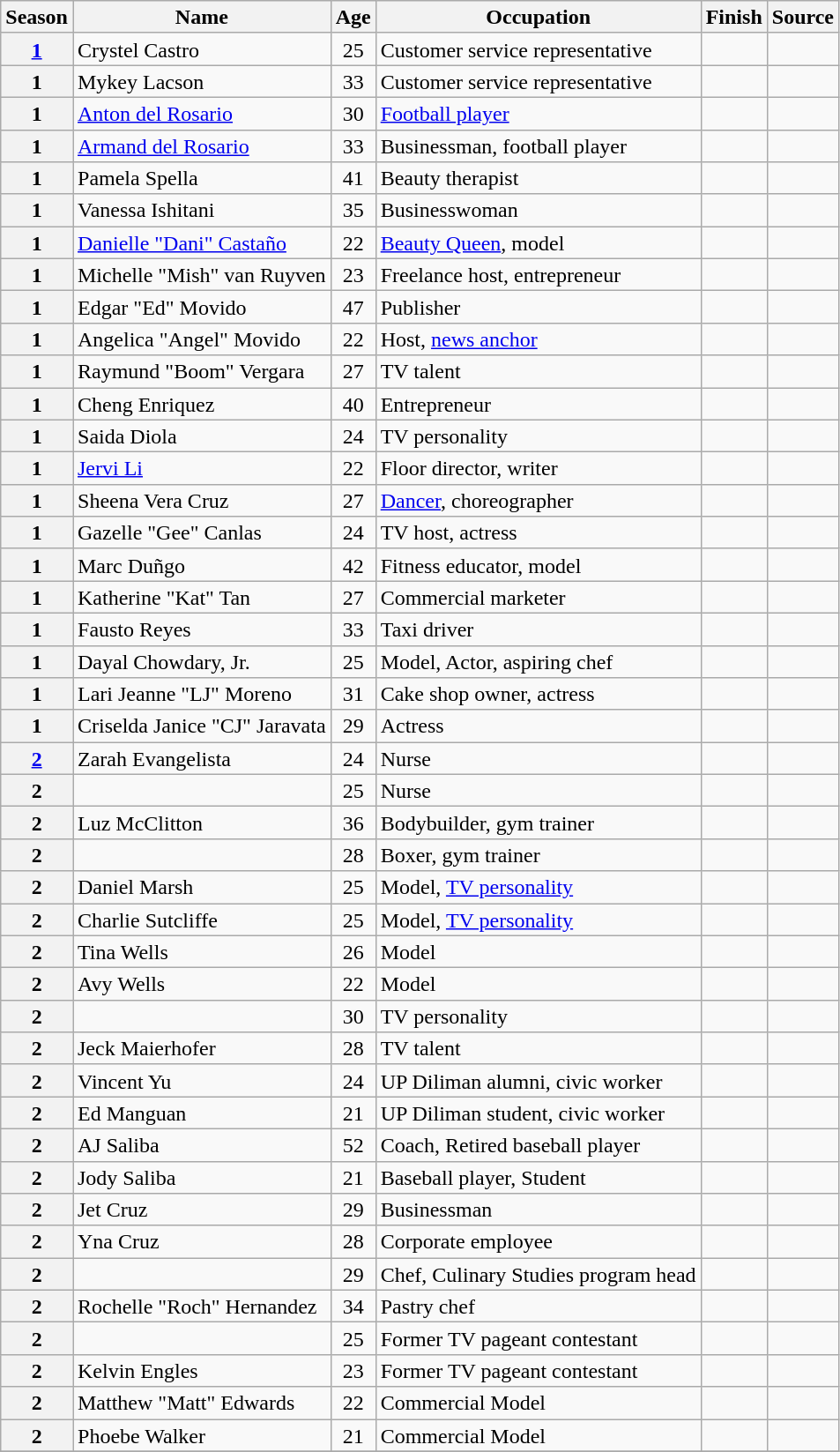<table class="wikitable sortable" style="text-align:left; line-height:17px; width:auto;">
<tr>
<th>Season</th>
<th>Name</th>
<th>Age</th>
<th>Occupation</th>
<th>Finish</th>
<th>Source</th>
</tr>
<tr>
<th><a href='#'>1</a></th>
<td>Crystel Castro</td>
<td align="center">25</td>
<td>Customer service representative</td>
<td align="center"></td>
<td align="center"></td>
</tr>
<tr>
<th>1</th>
<td>Mykey Lacson</td>
<td align="center">33</td>
<td>Customer service representative</td>
<td align="center"></td>
<td align="center"></td>
</tr>
<tr>
<th>1</th>
<td><a href='#'>Anton del Rosario</a></td>
<td align="center">30</td>
<td><a href='#'>Football player</a></td>
<td align="center"></td>
<td align="center"></td>
</tr>
<tr>
<th>1</th>
<td><a href='#'>Armand del Rosario</a></td>
<td align="center">33</td>
<td>Businessman, football player</td>
<td align="center"></td>
<td align="center"></td>
</tr>
<tr>
<th>1</th>
<td>Pamela Spella</td>
<td align="center">41</td>
<td>Beauty therapist</td>
<td align="center"></td>
<td align="center"></td>
</tr>
<tr>
<th>1</th>
<td>Vanessa Ishitani</td>
<td align="center">35</td>
<td>Businesswoman</td>
<td align="center"></td>
<td align="center"></td>
</tr>
<tr>
<th>1</th>
<td><a href='#'>Danielle "Dani" Castaño</a></td>
<td align="center">22</td>
<td><a href='#'>Beauty Queen</a>, model</td>
<td align="center"></td>
<td align="center"></td>
</tr>
<tr>
<th>1</th>
<td>Michelle "Mish" van Ruyven</td>
<td align="center">23</td>
<td>Freelance host, entrepreneur</td>
<td align="center"></td>
<td align="center"></td>
</tr>
<tr>
<th>1</th>
<td>Edgar "Ed"  Movido</td>
<td align="center">47</td>
<td>Publisher</td>
<td align="center"></td>
<td align="center"></td>
</tr>
<tr>
<th>1</th>
<td>Angelica "Angel" Movido</td>
<td align="center">22</td>
<td>Host, <a href='#'>news anchor</a></td>
<td align="center"></td>
<td align="center"></td>
</tr>
<tr>
<th>1</th>
<td>Raymund "Boom" Vergara</td>
<td align="center">27</td>
<td>TV talent</td>
<td align="center"></td>
<td align="center"></td>
</tr>
<tr>
<th>1</th>
<td>Cheng Enriquez</td>
<td align="center">40</td>
<td>Entrepreneur</td>
<td align="center"></td>
<td align="center"></td>
</tr>
<tr>
<th>1</th>
<td>Saida Diola</td>
<td align="center">24</td>
<td>TV personality</td>
<td align="center"></td>
<td align="center"></td>
</tr>
<tr>
<th>1</th>
<td><a href='#'>Jervi Li</a></td>
<td align="center">22</td>
<td>Floor director, writer</td>
<td align="center"></td>
<td align="center"></td>
</tr>
<tr>
<th>1</th>
<td>Sheena Vera Cruz</td>
<td align="center">27</td>
<td><a href='#'>Dancer</a>, choreographer</td>
<td align="center"></td>
<td align="center"></td>
</tr>
<tr>
<th>1</th>
<td>Gazelle "Gee" Canlas</td>
<td align="center">24</td>
<td>TV host, actress</td>
<td align="center"></td>
<td align="center"></td>
</tr>
<tr>
<th>1</th>
<td>Marc Duñgo</td>
<td align="center">42</td>
<td>Fitness educator, model</td>
<td align="center"></td>
<td align="center"></td>
</tr>
<tr>
<th>1</th>
<td>Katherine "Kat" Tan</td>
<td align="center">27</td>
<td>Commercial marketer</td>
<td align="center"></td>
<td align="center"></td>
</tr>
<tr>
<th>1</th>
<td>Fausto Reyes</td>
<td align="center">33</td>
<td>Taxi driver</td>
<td align="center"></td>
<td align="center"></td>
</tr>
<tr>
<th>1</th>
<td>Dayal Chowdary, Jr.</td>
<td align="center">25</td>
<td>Model, Actor, aspiring chef</td>
<td align="center"></td>
<td align="center"></td>
</tr>
<tr>
<th>1</th>
<td>Lari Jeanne "LJ" Moreno</td>
<td align="center">31</td>
<td>Cake shop owner, actress</td>
<td align="center"></td>
<td align="center"></td>
</tr>
<tr>
<th>1</th>
<td>Criselda Janice "CJ" Jaravata</td>
<td align="center">29</td>
<td>Actress</td>
<td align="center"></td>
<td align="center"></td>
</tr>
<tr>
<th><a href='#'>2</a></th>
<td>Zarah Evangelista</td>
<td align="center">24</td>
<td>Nurse</td>
<td align="center"></td>
<td align="center"></td>
</tr>
<tr>
<th>2</th>
<td></td>
<td align="center">25</td>
<td>Nurse</td>
<td align="center"></td>
<td align="center"></td>
</tr>
<tr>
<th>2</th>
<td>Luz McClitton</td>
<td align="center">36</td>
<td>Bodybuilder, gym trainer</td>
<td align="center"></td>
<td align="center"></td>
</tr>
<tr>
<th>2</th>
<td></td>
<td align="center">28</td>
<td>Boxer, gym trainer</td>
<td align="center"></td>
<td align="center"></td>
</tr>
<tr>
<th>2</th>
<td>Daniel Marsh</td>
<td align="center">25</td>
<td>Model, <a href='#'>TV personality</a></td>
<td align="center"></td>
<td align="center"></td>
</tr>
<tr>
<th>2</th>
<td>Charlie Sutcliffe</td>
<td align="center">25</td>
<td>Model, <a href='#'>TV personality</a></td>
<td align="center"></td>
<td align="center"></td>
</tr>
<tr>
<th>2</th>
<td>Tina Wells</td>
<td align="center">26</td>
<td>Model</td>
<td align="center"></td>
<td align="center"></td>
</tr>
<tr>
<th>2</th>
<td>Avy Wells</td>
<td align="center">22</td>
<td>Model</td>
<td align="center"></td>
<td align="center"></td>
</tr>
<tr>
<th>2</th>
<td></td>
<td align="center">30</td>
<td>TV personality</td>
<td align="center"></td>
<td align="center"></td>
</tr>
<tr>
<th>2</th>
<td>Jeck Maierhofer</td>
<td align="center">28</td>
<td>TV talent</td>
<td align="center"></td>
<td align="center"></td>
</tr>
<tr>
<th>2</th>
<td>Vincent Yu</td>
<td align="center">24</td>
<td>UP Diliman alumni, civic worker</td>
<td align="center"></td>
<td align="center"></td>
</tr>
<tr>
<th>2</th>
<td>Ed Manguan</td>
<td align="center">21</td>
<td>UP Diliman student, civic worker</td>
<td align="center"></td>
<td align="center"></td>
</tr>
<tr>
<th>2</th>
<td>AJ Saliba</td>
<td align="center">52</td>
<td>Coach, Retired baseball player</td>
<td align="center"></td>
<td align="center"></td>
</tr>
<tr>
<th>2</th>
<td>Jody Saliba</td>
<td align="center">21</td>
<td>Baseball player, Student</td>
<td align="center"></td>
<td align="center"></td>
</tr>
<tr>
<th>2</th>
<td>Jet Cruz</td>
<td align="center">29</td>
<td>Businessman</td>
<td align="center"></td>
<td align="center"></td>
</tr>
<tr>
<th>2</th>
<td>Yna Cruz</td>
<td align="center">28</td>
<td>Corporate employee</td>
<td align="center"></td>
<td align="center"></td>
</tr>
<tr>
<th>2</th>
<td></td>
<td align="center">29</td>
<td>Chef, Culinary Studies program head</td>
<td align="center"></td>
<td align="center"></td>
</tr>
<tr>
<th>2</th>
<td>Rochelle "Roch" Hernandez</td>
<td align="center">34</td>
<td>Pastry chef</td>
<td align="center"></td>
<td align="center"></td>
</tr>
<tr>
<th>2</th>
<td></td>
<td align="center">25</td>
<td>Former TV pageant contestant</td>
<td align="center"></td>
<td align="center"></td>
</tr>
<tr>
<th>2</th>
<td>Kelvin Engles</td>
<td align="center">23</td>
<td>Former TV pageant contestant</td>
<td align="center"></td>
<td align="center"></td>
</tr>
<tr>
<th>2</th>
<td>Matthew "Matt" Edwards</td>
<td align="center">22</td>
<td>Commercial Model</td>
<td align="center"></td>
<td align="center"></td>
</tr>
<tr>
<th>2</th>
<td>Phoebe Walker</td>
<td align="center">21</td>
<td>Commercial Model</td>
<td align="center"></td>
<td align="center"></td>
</tr>
<tr>
</tr>
</table>
